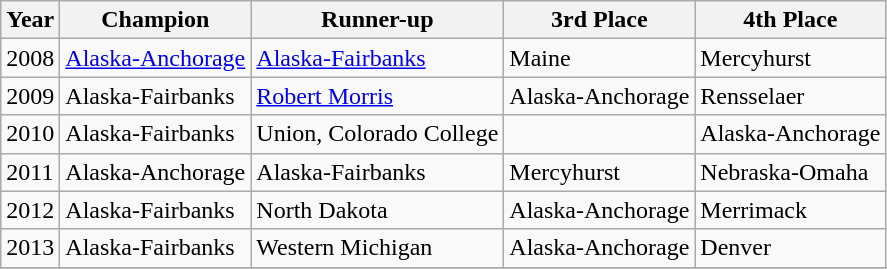<table class="wikitable">
<tr>
<th>Year</th>
<th>Champion</th>
<th>Runner-up</th>
<th>3rd Place</th>
<th>4th Place</th>
</tr>
<tr>
<td>2008</td>
<td><a href='#'>Alaska-Anchorage</a></td>
<td><a href='#'>Alaska-Fairbanks</a></td>
<td>Maine</td>
<td>Mercyhurst</td>
</tr>
<tr>
<td>2009</td>
<td>Alaska-Fairbanks</td>
<td><a href='#'>Robert Morris</a></td>
<td>Alaska-Anchorage</td>
<td>Rensselaer</td>
</tr>
<tr>
<td>2010</td>
<td>Alaska-Fairbanks</td>
<td>Union, Colorado College</td>
<td></td>
<td>Alaska-Anchorage</td>
</tr>
<tr>
<td>2011</td>
<td>Alaska-Anchorage</td>
<td>Alaska-Fairbanks</td>
<td>Mercyhurst</td>
<td>Nebraska-Omaha</td>
</tr>
<tr>
<td>2012</td>
<td>Alaska-Fairbanks</td>
<td>North Dakota</td>
<td>Alaska-Anchorage</td>
<td>Merrimack</td>
</tr>
<tr>
<td>2013</td>
<td>Alaska-Fairbanks</td>
<td>Western Michigan</td>
<td>Alaska-Anchorage</td>
<td>Denver</td>
</tr>
<tr>
</tr>
</table>
